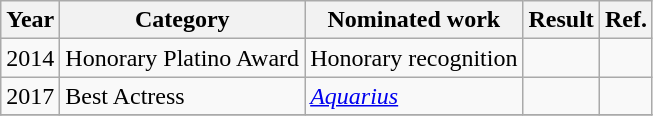<table class="wikitable sortable">
<tr>
<th>Year</th>
<th>Category</th>
<th>Nominated work</th>
<th>Result</th>
<th>Ref.</th>
</tr>
<tr>
<td>2014</td>
<td>Honorary Platino Award</td>
<td>Honorary recognition</td>
<td></td>
<td></td>
</tr>
<tr>
<td>2017</td>
<td>Best Actress</td>
<td><em><a href='#'>Aquarius</a></em></td>
<td></td>
<td></td>
</tr>
<tr>
</tr>
</table>
